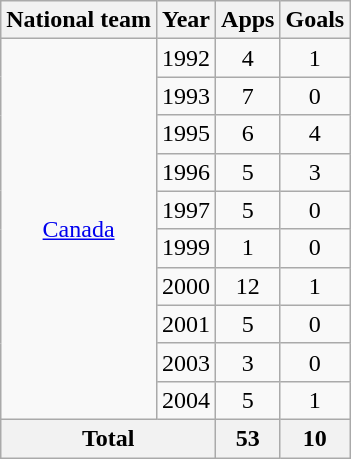<table class=wikitable style="text-align: center">
<tr>
<th>National team</th>
<th>Year</th>
<th>Apps</th>
<th>Goals</th>
</tr>
<tr>
<td rowspan=10><a href='#'>Canada</a></td>
<td>1992</td>
<td>4</td>
<td>1</td>
</tr>
<tr>
<td>1993</td>
<td>7</td>
<td>0</td>
</tr>
<tr>
<td>1995</td>
<td>6</td>
<td>4</td>
</tr>
<tr>
<td>1996</td>
<td>5</td>
<td>3</td>
</tr>
<tr>
<td>1997</td>
<td>5</td>
<td>0</td>
</tr>
<tr>
<td>1999</td>
<td>1</td>
<td>0</td>
</tr>
<tr>
<td>2000</td>
<td>12</td>
<td>1</td>
</tr>
<tr>
<td>2001</td>
<td>5</td>
<td>0</td>
</tr>
<tr>
<td>2003</td>
<td>3</td>
<td>0</td>
</tr>
<tr>
<td>2004</td>
<td>5</td>
<td>1</td>
</tr>
<tr>
<th colspan=2>Total</th>
<th>53</th>
<th>10</th>
</tr>
</table>
